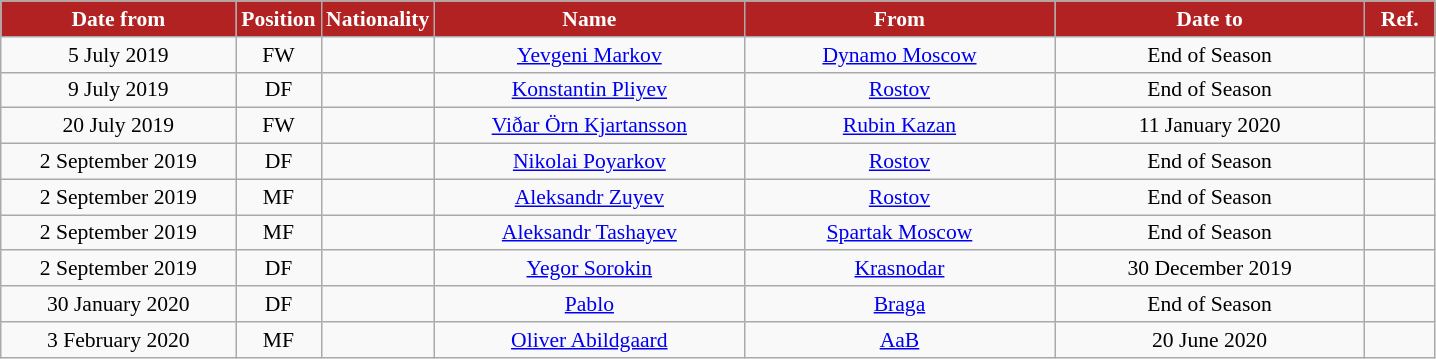<table class="wikitable" style="text-align:center; font-size:90%; ">
<tr>
<th style="background:#B22222; color:white; width:150px;">Date from</th>
<th style="background:#B22222; color:white; width:50px;">Position</th>
<th style="background:#B22222; color:white; width:50px;">Nationality</th>
<th style="background:#B22222; color:white; width:200px;">Name</th>
<th style="background:#B22222; color:white; width:200px;">From</th>
<th style="background:#B22222; color:white; width:200px;">Date to</th>
<th style="background:#B22222; color:white; width:40px;">Ref.</th>
</tr>
<tr>
<td>5 July 2019</td>
<td>FW</td>
<td></td>
<td><a href='#'>Yevgeni Markov</a></td>
<td><a href='#'>Dynamo Moscow</a></td>
<td>End of Season</td>
<td></td>
</tr>
<tr>
<td>9 July 2019</td>
<td>DF</td>
<td></td>
<td><a href='#'>Konstantin Pliyev</a></td>
<td><a href='#'>Rostov</a></td>
<td>End of Season</td>
<td></td>
</tr>
<tr>
<td>20 July 2019</td>
<td>FW</td>
<td></td>
<td><a href='#'>Viðar Örn Kjartansson</a></td>
<td><a href='#'>Rubin Kazan</a></td>
<td>11 January 2020</td>
<td></td>
</tr>
<tr>
<td>2 September 2019</td>
<td>DF</td>
<td></td>
<td><a href='#'>Nikolai Poyarkov</a></td>
<td><a href='#'>Rostov</a></td>
<td>End of Season</td>
<td></td>
</tr>
<tr>
<td>2 September 2019</td>
<td>MF</td>
<td></td>
<td><a href='#'>Aleksandr Zuyev</a></td>
<td><a href='#'>Rostov</a></td>
<td>End of Season</td>
<td></td>
</tr>
<tr>
<td>2 September 2019</td>
<td>MF</td>
<td></td>
<td><a href='#'>Aleksandr Tashayev</a></td>
<td><a href='#'>Spartak Moscow</a></td>
<td>End of Season</td>
<td></td>
</tr>
<tr>
<td>2 September 2019</td>
<td>DF</td>
<td></td>
<td><a href='#'>Yegor Sorokin</a></td>
<td><a href='#'>Krasnodar</a></td>
<td>30 December 2019</td>
<td></td>
</tr>
<tr>
<td>30 January 2020</td>
<td>DF</td>
<td></td>
<td><a href='#'>Pablo</a></td>
<td><a href='#'>Braga</a></td>
<td>End of Season</td>
<td></td>
</tr>
<tr>
<td>3 February 2020</td>
<td>MF</td>
<td></td>
<td><a href='#'>Oliver Abildgaard</a></td>
<td><a href='#'>AaB</a></td>
<td>20 June 2020</td>
<td></td>
</tr>
</table>
